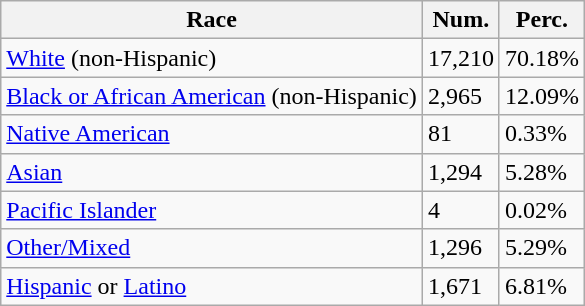<table class="wikitable">
<tr>
<th>Race</th>
<th>Num.</th>
<th>Perc.</th>
</tr>
<tr>
<td><a href='#'>White</a> (non-Hispanic)</td>
<td>17,210</td>
<td>70.18%</td>
</tr>
<tr>
<td><a href='#'>Black or African American</a> (non-Hispanic)</td>
<td>2,965</td>
<td>12.09%</td>
</tr>
<tr>
<td><a href='#'>Native American</a></td>
<td>81</td>
<td>0.33%</td>
</tr>
<tr>
<td><a href='#'>Asian</a></td>
<td>1,294</td>
<td>5.28%</td>
</tr>
<tr>
<td><a href='#'>Pacific Islander</a></td>
<td>4</td>
<td>0.02%</td>
</tr>
<tr>
<td><a href='#'>Other/Mixed</a></td>
<td>1,296</td>
<td>5.29%</td>
</tr>
<tr>
<td><a href='#'>Hispanic</a> or <a href='#'>Latino</a></td>
<td>1,671</td>
<td>6.81%</td>
</tr>
</table>
